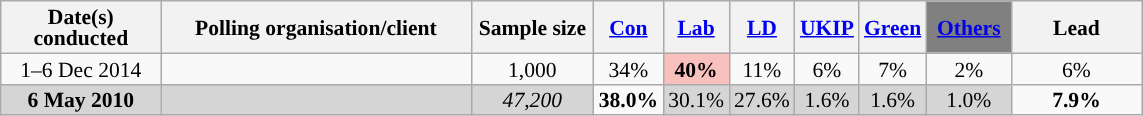<table class="wikitable sortable" style="text-align:center;font-size:90%;line-height:14px">
<tr>
<th ! style="width:100px;">Date(s)<br>conducted</th>
<th style="width:200px;">Polling organisation/client</th>
<th class="unsortable" style="width:75px;">Sample size</th>
<th class="unsortable" style="background:"><a href='#'><span>Con</span></a></th>
<th class="unsortable" style="background:"><a href='#'><span>Lab</span></a></th>
<th class="unsortable" style="background:"><a href='#'><span>LD</span></a></th>
<th class="unsortable" style="background:"><a href='#'><span>UKIP</span></a></th>
<th class="unsortable" style="background:"><a href='#'><span>Green</span></a></th>
<th class="unsortable" style="background:gray; width:50px;"><a href='#'><span>Others</span></a></th>
<th class="unsortable" style="width:80px;">Lead</th>
</tr>
<tr>
<td>1–6 Dec 2014</td>
<td> </td>
<td>1,000</td>
<td>34%</td>
<td style="background:#F8C1BE"><strong>40%</strong></td>
<td>11%</td>
<td>6%</td>
<td>7%</td>
<td>2%</td>
<td style="background:">6%</td>
</tr>
<tr>
<td style="background:#D5D5D5"><strong>6 May 2010</strong></td>
<td style="background:#D5D5D5"></td>
<td style="background:#D5D5D5"><em>47,200</em></td>
<td style="background:"><strong>38.0%</strong></td>
<td style="background:#D5D5D5">30.1%</td>
<td style="background:#D5D5D5">27.6%</td>
<td style="background:#D5D5D5">1.6%</td>
<td style="background:#D5D5D5">1.6%</td>
<td style="background:#D5D5D5">1.0%</td>
<td style="background:"><strong>7.9% </strong></td>
</tr>
</table>
